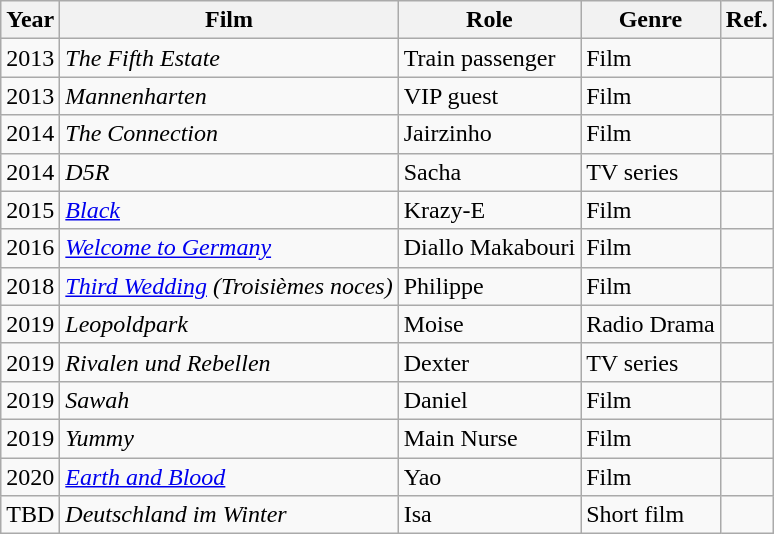<table class="wikitable">
<tr>
<th>Year</th>
<th>Film</th>
<th>Role</th>
<th>Genre</th>
<th>Ref.</th>
</tr>
<tr>
<td>2013</td>
<td><em>The Fifth Estate</em></td>
<td>Train passenger</td>
<td>Film</td>
<td></td>
</tr>
<tr>
<td>2013</td>
<td><em>Mannenharten</em></td>
<td>VIP guest</td>
<td>Film</td>
<td></td>
</tr>
<tr>
<td>2014</td>
<td><em>The Connection</em></td>
<td>Jairzinho</td>
<td>Film</td>
<td></td>
</tr>
<tr>
<td>2014</td>
<td><em>D5R</em></td>
<td>Sacha</td>
<td>TV series</td>
<td></td>
</tr>
<tr>
<td>2015</td>
<td><em><a href='#'>Black</a></em></td>
<td>Krazy-E</td>
<td>Film</td>
<td></td>
</tr>
<tr>
<td>2016</td>
<td><em><a href='#'>Welcome to Germany</a></em></td>
<td>Diallo Makabouri</td>
<td>Film</td>
<td></td>
</tr>
<tr>
<td>2018</td>
<td><em><a href='#'>Third Wedding</a> (Troisièmes noces)</em></td>
<td>Philippe</td>
<td>Film</td>
<td></td>
</tr>
<tr>
<td>2019</td>
<td><em>Leopoldpark</em></td>
<td>Moise</td>
<td>Radio Drama</td>
<td></td>
</tr>
<tr>
<td>2019</td>
<td><em>Rivalen und Rebellen</em></td>
<td>Dexter</td>
<td>TV series</td>
<td></td>
</tr>
<tr>
<td>2019</td>
<td><em>Sawah</em></td>
<td>Daniel</td>
<td>Film</td>
<td></td>
</tr>
<tr>
<td>2019</td>
<td><em>Yummy</em></td>
<td>Main Nurse</td>
<td>Film</td>
<td></td>
</tr>
<tr>
<td>2020</td>
<td><em><a href='#'>Earth and Blood</a></em></td>
<td>Yao</td>
<td>Film</td>
<td></td>
</tr>
<tr>
<td>TBD</td>
<td><em>Deutschland im Winter</em></td>
<td>Isa</td>
<td>Short film</td>
<td></td>
</tr>
</table>
